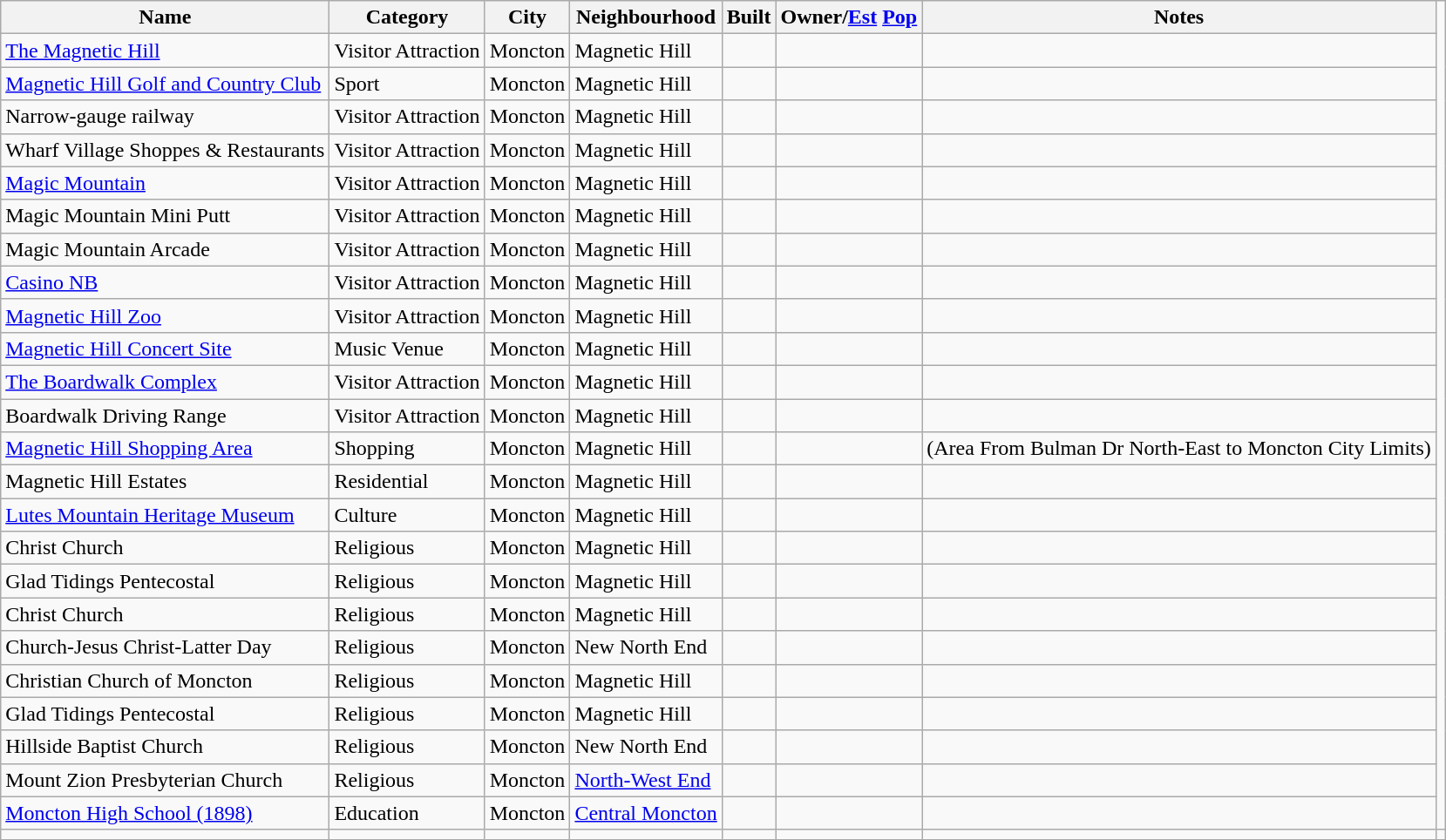<table class="wikitable sortable">
<tr>
<th>Name</th>
<th>Category</th>
<th>City</th>
<th>Neighbourhood</th>
<th>Built</th>
<th>Owner/<a href='#'>Est</a> <a href='#'>Pop</a></th>
<th>Notes</th>
</tr>
<tr>
<td><a href='#'>The Magnetic Hill</a></td>
<td>Visitor Attraction</td>
<td>Moncton</td>
<td>Magnetic Hill</td>
<td></td>
<td></td>
<td></td>
</tr>
<tr>
<td><a href='#'>Magnetic Hill Golf and Country Club</a></td>
<td>Sport</td>
<td>Moncton</td>
<td>Magnetic Hill</td>
<td></td>
<td></td>
<td></td>
</tr>
<tr>
<td>Narrow-gauge railway</td>
<td>Visitor Attraction</td>
<td>Moncton</td>
<td>Magnetic Hill</td>
<td></td>
<td></td>
<td></td>
</tr>
<tr>
<td>Wharf Village Shoppes & Restaurants</td>
<td>Visitor Attraction</td>
<td>Moncton</td>
<td>Magnetic Hill</td>
<td></td>
<td></td>
<td></td>
</tr>
<tr>
<td><a href='#'>Magic Mountain</a></td>
<td>Visitor Attraction</td>
<td>Moncton</td>
<td>Magnetic Hill</td>
<td></td>
<td></td>
<td></td>
</tr>
<tr>
<td>Magic Mountain Mini Putt</td>
<td>Visitor Attraction</td>
<td>Moncton</td>
<td>Magnetic Hill</td>
<td></td>
<td></td>
<td></td>
</tr>
<tr>
<td>Magic Mountain Arcade</td>
<td>Visitor Attraction</td>
<td>Moncton</td>
<td>Magnetic Hill</td>
<td></td>
<td></td>
<td></td>
</tr>
<tr>
<td><a href='#'>Casino NB</a></td>
<td>Visitor Attraction</td>
<td>Moncton</td>
<td>Magnetic Hill</td>
<td></td>
<td></td>
<td></td>
</tr>
<tr>
<td><a href='#'>Magnetic Hill Zoo</a></td>
<td>Visitor Attraction</td>
<td>Moncton</td>
<td>Magnetic Hill</td>
<td></td>
<td></td>
<td></td>
</tr>
<tr>
<td><a href='#'>Magnetic Hill Concert Site</a></td>
<td>Music Venue</td>
<td>Moncton</td>
<td>Magnetic Hill</td>
<td></td>
<td></td>
<td></td>
</tr>
<tr>
<td><a href='#'>The Boardwalk Complex</a></td>
<td>Visitor Attraction</td>
<td>Moncton</td>
<td>Magnetic Hill</td>
<td></td>
<td></td>
<td></td>
</tr>
<tr>
<td>Boardwalk Driving Range</td>
<td>Visitor Attraction</td>
<td>Moncton</td>
<td>Magnetic Hill</td>
<td></td>
<td></td>
<td></td>
</tr>
<tr>
<td><a href='#'>Magnetic Hill Shopping Area</a></td>
<td>Shopping</td>
<td>Moncton</td>
<td>Magnetic Hill</td>
<td></td>
<td></td>
<td>(Area From Bulman Dr North-East to Moncton City Limits)</td>
</tr>
<tr>
<td>Magnetic Hill Estates</td>
<td>Residential</td>
<td>Moncton</td>
<td>Magnetic Hill</td>
<td></td>
<td></td>
<td></td>
</tr>
<tr>
<td><a href='#'>Lutes Mountain Heritage Museum</a></td>
<td>Culture</td>
<td>Moncton</td>
<td>Magnetic Hill</td>
<td></td>
<td></td>
<td></td>
</tr>
<tr>
<td>Christ Church</td>
<td>Religious</td>
<td>Moncton</td>
<td>Magnetic Hill</td>
<td></td>
<td></td>
<td></td>
</tr>
<tr>
<td>Glad Tidings Pentecostal</td>
<td>Religious</td>
<td>Moncton</td>
<td>Magnetic Hill</td>
<td></td>
<td></td>
<td></td>
</tr>
<tr>
<td>Christ Church</td>
<td>Religious</td>
<td>Moncton</td>
<td>Magnetic Hill</td>
<td></td>
<td></td>
<td></td>
</tr>
<tr>
<td>Church-Jesus Christ-Latter Day</td>
<td>Religious</td>
<td>Moncton</td>
<td>New North End</td>
<td></td>
<td></td>
<td></td>
</tr>
<tr>
<td>Christian Church of Moncton</td>
<td>Religious</td>
<td>Moncton</td>
<td>Magnetic Hill</td>
<td></td>
<td></td>
<td></td>
</tr>
<tr>
<td>Glad Tidings Pentecostal</td>
<td>Religious</td>
<td>Moncton</td>
<td>Magnetic Hill</td>
<td></td>
<td></td>
<td></td>
</tr>
<tr>
<td>Hillside Baptist Church</td>
<td>Religious</td>
<td>Moncton</td>
<td>New North End</td>
<td></td>
<td></td>
<td></td>
</tr>
<tr>
<td>Mount Zion Presbyterian Church</td>
<td>Religious</td>
<td>Moncton</td>
<td><a href='#'>North-West End</a></td>
<td></td>
<td></td>
<td></td>
</tr>
<tr>
<td><a href='#'>Moncton High School (1898)</a></td>
<td>Education</td>
<td>Moncton</td>
<td><a href='#'>Central Moncton</a></td>
<td></td>
<td></td>
<td></td>
</tr>
<tr>
<td></td>
<td></td>
<td></td>
<td></td>
<td></td>
<td></td>
<td></td>
<td></td>
</tr>
</table>
